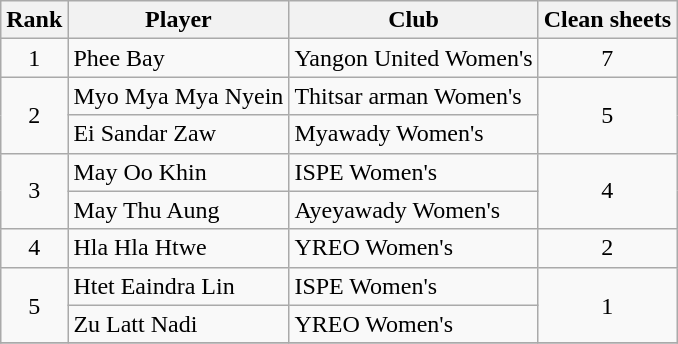<table class="wikitable" style="text-align:center">
<tr>
<th>Rank</th>
<th>Player</th>
<th>Club</th>
<th>Clean sheets</th>
</tr>
<tr>
<td>1</td>
<td align="left"> Phee Bay</td>
<td align="left">Yangon United Women's</td>
<td>7</td>
</tr>
<tr>
<td rowspan="2">2</td>
<td align="left"> Myo Mya Mya Nyein</td>
<td align="left">Thitsar arman Women's</td>
<td rowspan="2">5</td>
</tr>
<tr>
<td align="left"> Ei Sandar Zaw</td>
<td align="left">Myawady Women's</td>
</tr>
<tr>
<td rowspan="2">3</td>
<td align="left"> May Oo Khin</td>
<td align="left">ISPE Women's</td>
<td rowspan="2">4</td>
</tr>
<tr>
<td align="left"> May Thu Aung</td>
<td align="left">Ayeyawady Women's</td>
</tr>
<tr>
<td>4</td>
<td align="left"> Hla Hla Htwe</td>
<td align="left">YREO Women's</td>
<td>2</td>
</tr>
<tr>
<td rowspan="2">5</td>
<td align="left"> Htet Eaindra Lin</td>
<td align="left">ISPE Women's</td>
<td rowspan="2">1</td>
</tr>
<tr>
<td align="left"> Zu Latt Nadi</td>
<td align="left">YREO Women's</td>
</tr>
<tr>
</tr>
</table>
